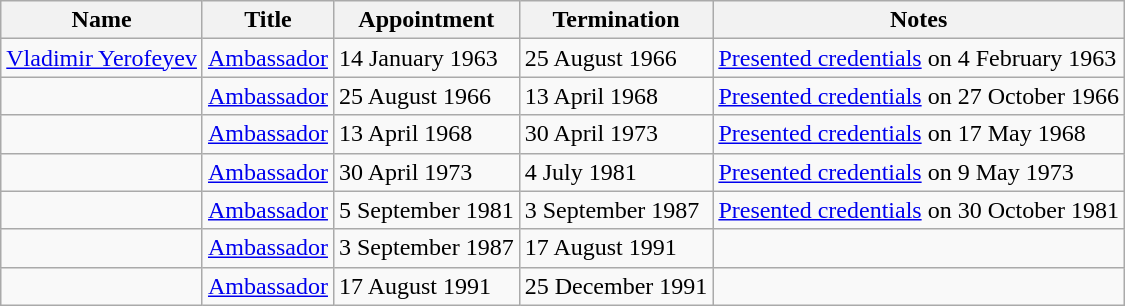<table class="wikitable">
<tr valign="middle">
<th>Name</th>
<th>Title</th>
<th>Appointment</th>
<th>Termination</th>
<th>Notes</th>
</tr>
<tr>
<td><a href='#'>Vladimir Yerofeyev</a></td>
<td><a href='#'>Ambassador</a></td>
<td>14 January 1963</td>
<td>25 August 1966</td>
<td><a href='#'>Presented credentials</a> on 4 February 1963</td>
</tr>
<tr>
<td></td>
<td><a href='#'>Ambassador</a></td>
<td>25 August 1966</td>
<td>13 April 1968</td>
<td><a href='#'>Presented credentials</a> on 27 October 1966</td>
</tr>
<tr>
<td></td>
<td><a href='#'>Ambassador</a></td>
<td>13 April 1968</td>
<td>30 April 1973</td>
<td><a href='#'>Presented credentials</a> on 17 May 1968</td>
</tr>
<tr>
<td></td>
<td><a href='#'>Ambassador</a></td>
<td>30 April 1973</td>
<td>4 July 1981</td>
<td><a href='#'>Presented credentials</a> on 9 May 1973</td>
</tr>
<tr>
<td></td>
<td><a href='#'>Ambassador</a></td>
<td>5 September 1981</td>
<td>3 September 1987</td>
<td><a href='#'>Presented credentials</a> on 30 October 1981</td>
</tr>
<tr>
<td></td>
<td><a href='#'>Ambassador</a></td>
<td>3 September 1987</td>
<td>17 August 1991</td>
<td></td>
</tr>
<tr>
<td></td>
<td><a href='#'>Ambassador</a></td>
<td>17 August 1991</td>
<td>25 December 1991</td>
<td></td>
</tr>
</table>
